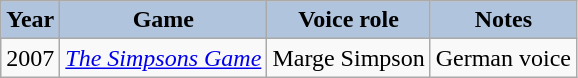<table class="wikitable">
<tr>
<th style="background:#B0C4DE;">Year</th>
<th style="background:#B0C4DE;">Game</th>
<th style="background:#B0C4DE;">Voice role</th>
<th style="background:#B0C4DE;">Notes</th>
</tr>
<tr>
<td>2007</td>
<td><em><a href='#'>The Simpsons Game</a></em></td>
<td>Marge Simpson</td>
<td>German voice</td>
</tr>
</table>
